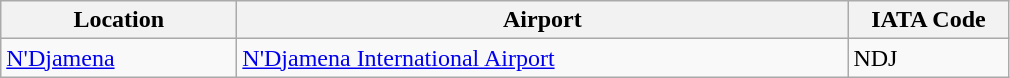<table class="wikitable">
<tr>
<th scope="col" style="width:150px;"><strong>Location</strong></th>
<th scope="col" style="width:400px;"><strong>Airport</strong></th>
<th scope="col" style="width:100px;"><strong>IATA Code</strong></th>
</tr>
<tr>
<td><a href='#'>N'Djamena</a></td>
<td><a href='#'>N'Djamena International Airport</a></td>
<td>NDJ</td>
</tr>
</table>
